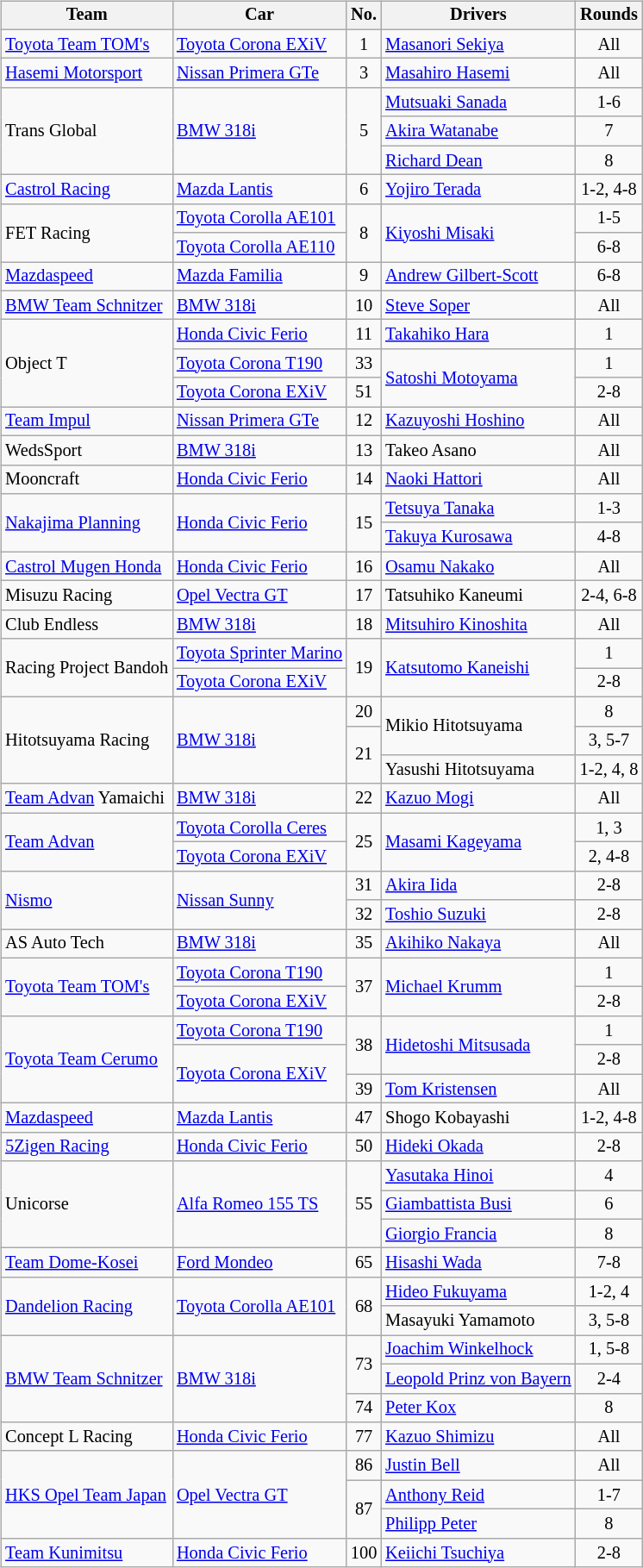<table>
<tr>
<td><br><table class="wikitable" style="font-size: 85%">
<tr>
<th>Team</th>
<th>Car</th>
<th>No.</th>
<th>Drivers</th>
<th>Rounds</th>
</tr>
<tr>
<td><a href='#'>Toyota Team TOM's</a></td>
<td><a href='#'>Toyota Corona EXiV</a></td>
<td align="center">1</td>
<td> <a href='#'>Masanori Sekiya</a></td>
<td align="center">All</td>
</tr>
<tr>
<td><a href='#'>Hasemi Motorsport</a></td>
<td><a href='#'>Nissan Primera GTe</a></td>
<td align="center">3</td>
<td> <a href='#'>Masahiro Hasemi</a></td>
<td align="center">All</td>
</tr>
<tr>
<td rowspan=3>Trans Global</td>
<td rowspan=3><a href='#'>BMW 318i</a></td>
<td align="center" rowspan=3>5</td>
<td> <a href='#'>Mutsuaki Sanada</a></td>
<td align="center">1-6</td>
</tr>
<tr>
<td> <a href='#'>Akira Watanabe</a></td>
<td align="center">7</td>
</tr>
<tr>
<td> <a href='#'>Richard Dean</a></td>
<td align="center">8</td>
</tr>
<tr>
<td><a href='#'>Castrol Racing</a></td>
<td><a href='#'>Mazda Lantis</a></td>
<td align="center">6</td>
<td> <a href='#'>Yojiro Terada</a></td>
<td align="center">1-2, 4-8</td>
</tr>
<tr>
<td rowspan=2>FET Racing</td>
<td><a href='#'>Toyota Corolla AE101</a></td>
<td align="center" rowspan=2>8</td>
<td rowspan=2> <a href='#'>Kiyoshi Misaki</a></td>
<td align="center">1-5</td>
</tr>
<tr>
<td><a href='#'>Toyota Corolla AE110</a></td>
<td align="center">6-8</td>
</tr>
<tr>
<td><a href='#'>Mazdaspeed</a></td>
<td><a href='#'>Mazda Familia</a></td>
<td align="center">9</td>
<td> <a href='#'>Andrew Gilbert-Scott</a></td>
<td align="center">6-8</td>
</tr>
<tr>
<td><a href='#'>BMW Team Schnitzer</a></td>
<td><a href='#'>BMW 318i</a></td>
<td align="center">10</td>
<td> <a href='#'>Steve Soper</a></td>
<td align="center">All</td>
</tr>
<tr>
<td rowspan=3>Object T</td>
<td><a href='#'>Honda Civic Ferio</a></td>
<td align="center">11</td>
<td> <a href='#'>Takahiko Hara</a></td>
<td align="center">1</td>
</tr>
<tr>
<td><a href='#'>Toyota Corona T190</a></td>
<td align="center">33</td>
<td rowspan=2> <a href='#'>Satoshi Motoyama</a></td>
<td align="center">1</td>
</tr>
<tr>
<td><a href='#'>Toyota Corona EXiV</a></td>
<td align="center">51</td>
<td align="center">2-8</td>
</tr>
<tr>
<td><a href='#'>Team Impul</a></td>
<td><a href='#'>Nissan Primera GTe</a></td>
<td align="center">12</td>
<td> <a href='#'>Kazuyoshi Hoshino</a></td>
<td align="center">All</td>
</tr>
<tr>
<td>WedsSport</td>
<td><a href='#'>BMW 318i</a></td>
<td align="center">13</td>
<td> Takeo Asano</td>
<td align="center">All</td>
</tr>
<tr>
<td>Mooncraft</td>
<td><a href='#'>Honda Civic Ferio</a></td>
<td align="center">14</td>
<td> <a href='#'>Naoki Hattori</a></td>
<td align="center">All</td>
</tr>
<tr>
<td rowspan=2><a href='#'>Nakajima Planning</a></td>
<td rowspan=2><a href='#'>Honda Civic Ferio</a></td>
<td align="center" rowspan=2>15</td>
<td> <a href='#'>Tetsuya Tanaka</a></td>
<td align="center">1-3</td>
</tr>
<tr>
<td> <a href='#'>Takuya Kurosawa</a></td>
<td align="center">4-8</td>
</tr>
<tr>
<td><a href='#'>Castrol Mugen Honda</a></td>
<td><a href='#'>Honda Civic Ferio</a></td>
<td align="center">16</td>
<td> <a href='#'>Osamu Nakako</a></td>
<td align="center">All</td>
</tr>
<tr>
<td>Misuzu Racing</td>
<td><a href='#'>Opel Vectra GT</a></td>
<td align="center">17</td>
<td> Tatsuhiko Kaneumi</td>
<td align="center">2-4, 6-8</td>
</tr>
<tr>
<td>Club Endless</td>
<td><a href='#'>BMW 318i</a></td>
<td align="center">18</td>
<td> <a href='#'>Mitsuhiro Kinoshita</a></td>
<td align="center">All</td>
</tr>
<tr>
<td rowspan=2>Racing Project Bandoh</td>
<td><a href='#'>Toyota Sprinter Marino</a></td>
<td align="center" rowspan=2>19</td>
<td rowspan=2> <a href='#'>Katsutomo Kaneishi</a></td>
<td align="center">1</td>
</tr>
<tr>
<td><a href='#'>Toyota Corona EXiV</a></td>
<td align="center">2-8</td>
</tr>
<tr>
<td rowspan=3>Hitotsuyama Racing</td>
<td rowspan=3><a href='#'>BMW 318i</a></td>
<td align="center">20</td>
<td rowspan=2> Mikio Hitotsuyama</td>
<td align="center">8</td>
</tr>
<tr>
<td align="center" rowspan=2>21</td>
<td align="center">3, 5-7</td>
</tr>
<tr>
<td> Yasushi Hitotsuyama</td>
<td align="center">1-2, 4, 8</td>
</tr>
<tr>
<td><a href='#'>Team Advan</a> Yamaichi</td>
<td><a href='#'>BMW 318i</a></td>
<td align="center">22</td>
<td> <a href='#'>Kazuo Mogi</a></td>
<td align="center">All</td>
</tr>
<tr>
<td rowspan=2><a href='#'>Team Advan</a></td>
<td><a href='#'>Toyota Corolla Ceres</a></td>
<td align="center" rowspan=2>25</td>
<td rowspan=2> <a href='#'>Masami Kageyama</a></td>
<td align="center">1, 3</td>
</tr>
<tr>
<td><a href='#'>Toyota Corona EXiV</a></td>
<td align="center">2, 4-8</td>
</tr>
<tr>
<td rowspan=2><a href='#'>Nismo</a></td>
<td rowspan=2><a href='#'>Nissan Sunny</a></td>
<td align="center">31</td>
<td> <a href='#'>Akira Iida</a></td>
<td align="center">2-8</td>
</tr>
<tr>
<td align="center">32</td>
<td> <a href='#'>Toshio Suzuki</a></td>
<td align="center">2-8</td>
</tr>
<tr>
<td>AS Auto Tech</td>
<td><a href='#'>BMW 318i</a></td>
<td align="center">35</td>
<td> <a href='#'>Akihiko Nakaya</a></td>
<td align="center">All</td>
</tr>
<tr>
<td rowspan=2><a href='#'>Toyota Team TOM's</a></td>
<td><a href='#'>Toyota Corona T190</a></td>
<td align="center" rowspan=2>37</td>
<td rowspan=2> <a href='#'>Michael Krumm</a></td>
<td align="center">1</td>
</tr>
<tr>
<td><a href='#'>Toyota Corona EXiV</a></td>
<td align="center">2-8</td>
</tr>
<tr>
<td rowspan=3><a href='#'>Toyota Team Cerumo</a></td>
<td><a href='#'>Toyota Corona T190</a></td>
<td align="center" rowspan=2>38</td>
<td rowspan=2> <a href='#'>Hidetoshi Mitsusada</a></td>
<td align="center">1</td>
</tr>
<tr>
<td rowspan=2><a href='#'>Toyota Corona EXiV</a></td>
<td align="center">2-8</td>
</tr>
<tr>
<td align="center">39</td>
<td> <a href='#'>Tom Kristensen</a></td>
<td align="center">All</td>
</tr>
<tr>
<td><a href='#'>Mazdaspeed</a></td>
<td><a href='#'>Mazda Lantis</a></td>
<td align="center">47</td>
<td> Shogo Kobayashi</td>
<td align="center">1-2, 4-8</td>
</tr>
<tr>
<td><a href='#'>5Zigen Racing</a></td>
<td><a href='#'>Honda Civic Ferio</a></td>
<td align="center">50</td>
<td> <a href='#'>Hideki Okada</a></td>
<td align="center">2-8</td>
</tr>
<tr>
<td rowspan=3>Unicorse</td>
<td rowspan=3><a href='#'>Alfa Romeo 155 TS</a></td>
<td align="center" rowspan=3>55</td>
<td> <a href='#'>Yasutaka Hinoi</a></td>
<td align="center">4</td>
</tr>
<tr>
<td> <a href='#'>Giambattista Busi</a></td>
<td align="center">6</td>
</tr>
<tr>
<td> <a href='#'>Giorgio Francia</a></td>
<td align="center">8</td>
</tr>
<tr>
<td><a href='#'>Team Dome-Kosei</a></td>
<td><a href='#'>Ford Mondeo</a></td>
<td align="center">65</td>
<td> <a href='#'>Hisashi Wada</a></td>
<td align="center">7-8</td>
</tr>
<tr>
<td rowspan=2><a href='#'>Dandelion Racing</a></td>
<td rowspan=2><a href='#'>Toyota Corolla AE101</a></td>
<td align="center" rowspan=2>68</td>
<td> <a href='#'>Hideo Fukuyama</a></td>
<td align="center">1-2, 4</td>
</tr>
<tr>
<td> Masayuki Yamamoto</td>
<td align="center">3, 5-8</td>
</tr>
<tr>
<td rowspan=3><a href='#'>BMW Team Schnitzer</a></td>
<td rowspan=3><a href='#'>BMW 318i</a></td>
<td align="center" rowspan=2>73</td>
<td> <a href='#'>Joachim Winkelhock</a></td>
<td align="center">1, 5-8</td>
</tr>
<tr>
<td> <a href='#'>Leopold Prinz von Bayern</a></td>
<td align="center">2-4</td>
</tr>
<tr>
<td align="center">74</td>
<td> <a href='#'>Peter Kox</a></td>
<td align="center">8</td>
</tr>
<tr>
<td>Concept L Racing</td>
<td><a href='#'>Honda Civic Ferio</a></td>
<td align="center">77</td>
<td> <a href='#'>Kazuo Shimizu</a></td>
<td align="center">All</td>
</tr>
<tr>
<td rowspan=3><a href='#'>HKS Opel Team Japan</a></td>
<td rowspan=3><a href='#'>Opel Vectra GT</a></td>
<td align="center">86</td>
<td> <a href='#'>Justin Bell</a></td>
<td align="center">All</td>
</tr>
<tr>
<td align="center" rowspan=2>87</td>
<td> <a href='#'>Anthony Reid</a></td>
<td align="center">1-7</td>
</tr>
<tr>
<td> <a href='#'>Philipp Peter</a></td>
<td align="center">8</td>
</tr>
<tr>
<td><a href='#'>Team Kunimitsu</a></td>
<td><a href='#'>Honda Civic Ferio</a></td>
<td align="center">100</td>
<td> <a href='#'>Keiichi Tsuchiya</a></td>
<td align="center">2-8</td>
</tr>
</table>
</td>
</tr>
</table>
